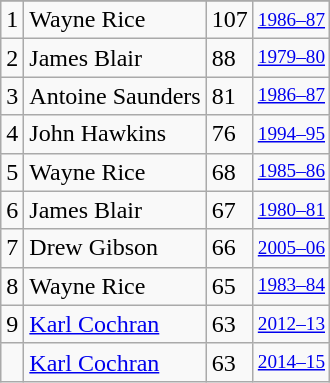<table class="wikitable">
<tr>
</tr>
<tr>
<td>1</td>
<td>Wayne Rice</td>
<td>107</td>
<td style="font-size:80%;"><a href='#'>1986–87</a></td>
</tr>
<tr>
<td>2</td>
<td>James Blair</td>
<td>88</td>
<td style="font-size:80%;"><a href='#'>1979–80</a></td>
</tr>
<tr>
<td>3</td>
<td>Antoine Saunders</td>
<td>81</td>
<td style="font-size:80%;"><a href='#'>1986–87</a></td>
</tr>
<tr>
<td>4</td>
<td>John Hawkins</td>
<td>76</td>
<td style="font-size:80%;"><a href='#'>1994–95</a></td>
</tr>
<tr>
<td>5</td>
<td>Wayne Rice</td>
<td>68</td>
<td style="font-size:80%;"><a href='#'>1985–86</a></td>
</tr>
<tr>
<td>6</td>
<td>James Blair</td>
<td>67</td>
<td style="font-size:80%;"><a href='#'>1980–81</a></td>
</tr>
<tr>
<td>7</td>
<td>Drew Gibson</td>
<td>66</td>
<td style="font-size:80%;"><a href='#'>2005–06</a></td>
</tr>
<tr>
<td>8</td>
<td>Wayne Rice</td>
<td>65</td>
<td style="font-size:80%;"><a href='#'>1983–84</a></td>
</tr>
<tr>
<td>9</td>
<td><a href='#'>Karl Cochran</a></td>
<td>63</td>
<td style="font-size:80%;"><a href='#'>2012–13</a></td>
</tr>
<tr>
<td></td>
<td><a href='#'>Karl Cochran</a></td>
<td>63</td>
<td style="font-size:80%;"><a href='#'>2014–15</a></td>
</tr>
</table>
